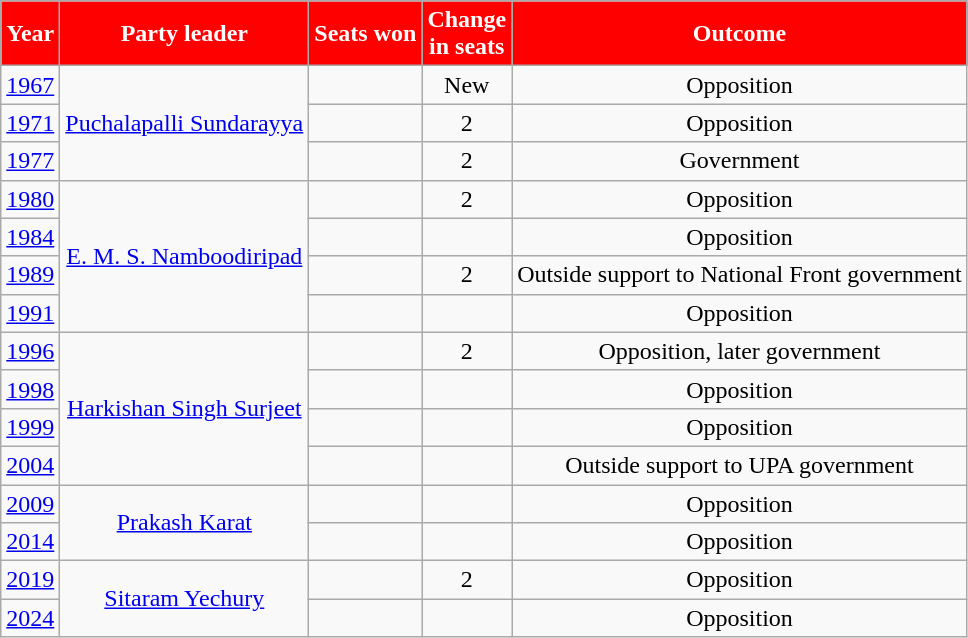<table class="wikitable sortable" style="text-align:center;">
<tr>
<th Style="background-color:#FF0000; color:white">Year</th>
<th Style="background-color:#FF0000; color:white">Party leader</th>
<th Style="background-color:#FF0000; color:white">Seats won</th>
<th Style="background-color:#FF0000; color:white">Change<br>in seats</th>
<th Style="background-color:#FF0000; color:white">Outcome</th>
</tr>
<tr>
<td><a href='#'>1967</a></td>
<td rowspan="3"><a href='#'>Puchalapalli Sundarayya</a></td>
<td></td>
<td>New</td>
<td>Opposition</td>
</tr>
<tr>
<td><a href='#'>1971</a></td>
<td></td>
<td>2</td>
<td>Opposition</td>
</tr>
<tr>
<td><a href='#'>1977</a></td>
<td></td>
<td>2</td>
<td>Government</td>
</tr>
<tr>
<td><a href='#'>1980</a></td>
<td rowspan="4"><a href='#'>E. M. S. Namboodiripad</a></td>
<td></td>
<td>2</td>
<td>Opposition</td>
</tr>
<tr>
<td><a href='#'>1984</a></td>
<td></td>
<td></td>
<td>Opposition</td>
</tr>
<tr>
<td><a href='#'>1989</a></td>
<td></td>
<td>2</td>
<td>Outside support to National Front government</td>
</tr>
<tr>
<td><a href='#'>1991</a></td>
<td></td>
<td></td>
<td>Opposition</td>
</tr>
<tr>
<td><a href='#'>1996</a></td>
<td rowspan="4"><a href='#'>Harkishan Singh Surjeet</a></td>
<td></td>
<td>2</td>
<td>Opposition, later government</td>
</tr>
<tr>
<td><a href='#'>1998</a></td>
<td></td>
<td></td>
<td>Opposition</td>
</tr>
<tr>
<td><a href='#'>1999</a></td>
<td></td>
<td></td>
<td>Opposition</td>
</tr>
<tr>
<td><a href='#'>2004</a></td>
<td></td>
<td></td>
<td>Outside support to UPA government</td>
</tr>
<tr>
<td><a href='#'>2009</a></td>
<td rowspan="2"><a href='#'>Prakash Karat</a></td>
<td></td>
<td></td>
<td>Opposition</td>
</tr>
<tr>
<td><a href='#'>2014</a></td>
<td></td>
<td></td>
<td>Opposition</td>
</tr>
<tr>
<td><a href='#'>2019</a></td>
<td rowspan="2"><a href='#'>Sitaram Yechury</a></td>
<td></td>
<td>2</td>
<td>Opposition</td>
</tr>
<tr>
<td><a href='#'>2024</a></td>
<td></td>
<td></td>
<td>Opposition</td>
</tr>
</table>
